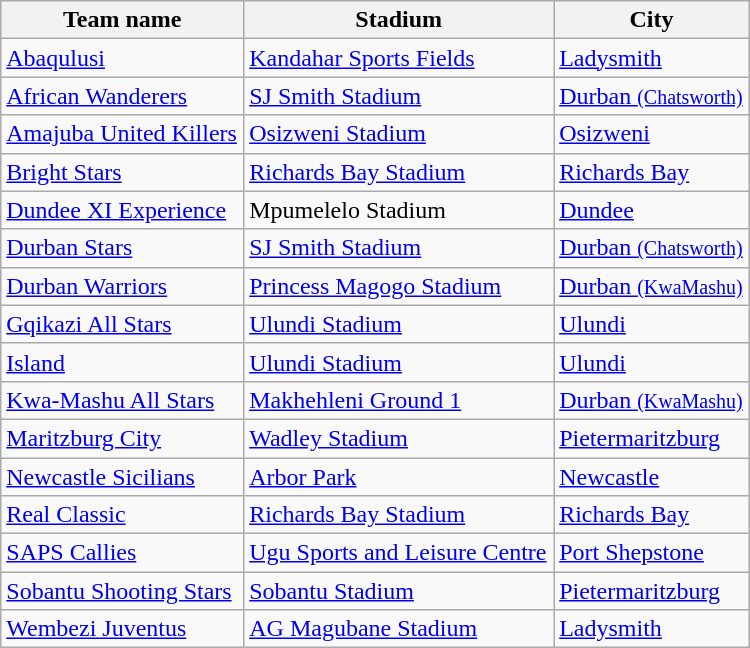<table class="wikitable sortable" style="width:500px;">
<tr>
<th>Team name</th>
<th>Stadium</th>
<th>City</th>
</tr>
<tr>
<td><a href='#'>Abaqulusi</a></td>
<td><a href='#'>Kandahar Sports Fields</a></td>
<td><a href='#'>Ladysmith</a></td>
</tr>
<tr>
<td><a href='#'>African Wanderers</a></td>
<td><a href='#'>SJ Smith Stadium</a></td>
<td><a href='#'>Durban <small>(Chatsworth)</small></a></td>
</tr>
<tr>
<td><a href='#'>Amajuba United Killers</a></td>
<td><a href='#'>Osizweni Stadium</a></td>
<td><a href='#'>Osizweni</a></td>
</tr>
<tr>
<td><a href='#'>Bright Stars</a></td>
<td><a href='#'>Richards Bay Stadium</a></td>
<td><a href='#'>Richards Bay</a></td>
</tr>
<tr>
<td><a href='#'>Dundee XI Experience</a></td>
<td>Mpumelelo Stadium</td>
<td><a href='#'>Dundee</a></td>
</tr>
<tr>
<td><a href='#'>Durban Stars</a></td>
<td><a href='#'>SJ Smith Stadium</a></td>
<td><a href='#'>Durban <small>(Chatsworth)</small></a></td>
</tr>
<tr>
<td><a href='#'>Durban Warriors</a></td>
<td><a href='#'>Princess Magogo Stadium</a></td>
<td><a href='#'>Durban <small>(KwaMashu)</small></a></td>
</tr>
<tr>
<td><a href='#'>Gqikazi All Stars</a></td>
<td><a href='#'>Ulundi Stadium</a></td>
<td><a href='#'>Ulundi</a></td>
</tr>
<tr>
<td><a href='#'>Island</a></td>
<td><a href='#'>Ulundi Stadium</a></td>
<td><a href='#'>Ulundi</a></td>
</tr>
<tr>
<td><a href='#'>Kwa-Mashu All Stars</a></td>
<td><a href='#'>Makhehleni Ground 1</a></td>
<td><a href='#'>Durban <small>(KwaMashu)</small></a></td>
</tr>
<tr>
<td><a href='#'>Maritzburg City</a></td>
<td><a href='#'>Wadley Stadium</a></td>
<td><a href='#'>Pietermaritzburg</a></td>
</tr>
<tr>
<td><a href='#'>Newcastle Sicilians</a></td>
<td><a href='#'>Arbor Park</a></td>
<td><a href='#'>Newcastle</a></td>
</tr>
<tr>
<td><a href='#'>Real Classic</a></td>
<td><a href='#'>Richards Bay Stadium</a></td>
<td><a href='#'>Richards Bay</a></td>
</tr>
<tr>
<td><a href='#'>SAPS Callies</a></td>
<td><a href='#'>Ugu Sports and Leisure Centre</a></td>
<td><a href='#'>Port Shepstone</a></td>
</tr>
<tr>
<td><a href='#'>Sobantu Shooting Stars</a></td>
<td><a href='#'>Sobantu Stadium</a></td>
<td><a href='#'>Pietermaritzburg</a></td>
</tr>
<tr>
<td><a href='#'>Wembezi Juventus</a></td>
<td><a href='#'>AG Magubane Stadium</a></td>
<td><a href='#'>Ladysmith</a></td>
</tr>
</table>
